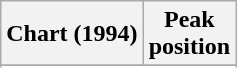<table class="wikitable plainrowheaders sortable" style="text-align:center;">
<tr>
<th scope="col">Chart (1994)</th>
<th scope="col">Peak<br>position</th>
</tr>
<tr>
</tr>
<tr>
</tr>
</table>
